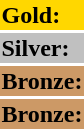<table>
<tr>
<td bgcolor="gold"><strong>Gold:</strong></td>
<td><strong></strong></td>
</tr>
<tr>
<td bgcolor="silver"><strong>Silver:</strong></td>
<td></td>
</tr>
<tr>
<td bgcolor="CC9966"><strong>Bronze:</strong></td>
<td></td>
</tr>
<tr>
<td bgcolor="CC9966"><strong>Bronze:</strong></td>
<td></td>
</tr>
</table>
